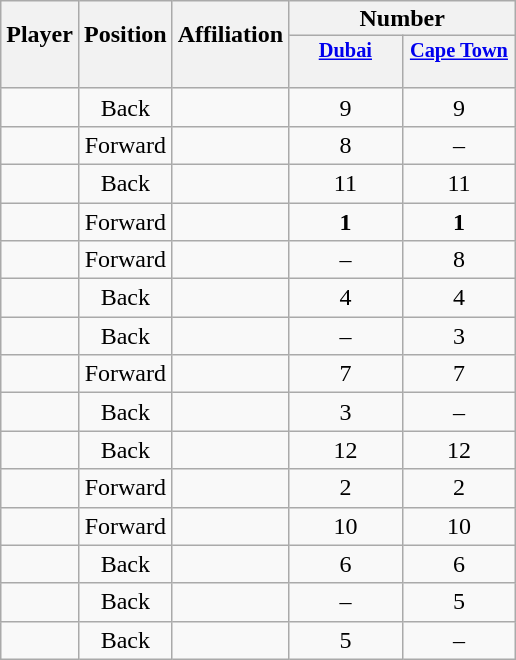<table class="wikitable sortable" style="text-align:center;">
<tr>
<th rowspan=2 style="border-bottom:0px;">Player</th>
<th rowspan=2 style="border-bottom:0px;">Position</th>
<th rowspan=2 style="border-bottom:0px;">Affiliation</th>
<th colspan=2 style="padding:2px;">Number</th>
</tr>
<tr>
<th valign=top style="width:5.2em; border-bottom:0px; padding:2px; font-size:85%;"><a href='#'>Dubai</a></th>
<th valign=top style="width:5.2em; border-bottom:0px; padding:2px; font-size:85%;"><a href='#'>Cape Town</a></th>
</tr>
<tr style="line-height:8px;">
<th style="border-top:0px;"> </th>
<th style="border-top:0px;"></th>
<th style="border-top:0px;"></th>
<th data-sort-type="number" style="border-top:0px;"></th>
<th data-sort-type="number" style="border-top:0px;"></th>
</tr>
<tr>
<td align=left></td>
<td>Back</td>
<td></td>
<td>9</td>
<td>9</td>
</tr>
<tr>
<td align=left></td>
<td>Forward</td>
<td></td>
<td>8</td>
<td>–</td>
</tr>
<tr>
<td align=left></td>
<td>Back</td>
<td></td>
<td>11</td>
<td>11</td>
</tr>
<tr>
<td align=left></td>
<td>Forward</td>
<td></td>
<td><strong>1</strong></td>
<td><strong>1</strong></td>
</tr>
<tr>
<td align=left></td>
<td>Forward</td>
<td></td>
<td>–</td>
<td>8</td>
</tr>
<tr>
<td align=left></td>
<td>Back</td>
<td></td>
<td>4</td>
<td>4</td>
</tr>
<tr>
<td align=left></td>
<td>Back</td>
<td></td>
<td>–</td>
<td>3</td>
</tr>
<tr>
<td align=left></td>
<td>Forward</td>
<td></td>
<td>7</td>
<td>7</td>
</tr>
<tr>
<td align=left></td>
<td>Back</td>
<td></td>
<td>3</td>
<td>–</td>
</tr>
<tr>
<td align=left></td>
<td>Back</td>
<td></td>
<td>12</td>
<td>12</td>
</tr>
<tr>
<td align=left></td>
<td>Forward</td>
<td></td>
<td>2</td>
<td>2</td>
</tr>
<tr>
<td align=left></td>
<td>Forward</td>
<td></td>
<td>10</td>
<td>10</td>
</tr>
<tr>
<td align=left></td>
<td>Back</td>
<td></td>
<td>6</td>
<td>6</td>
</tr>
<tr>
<td align=left></td>
<td>Back</td>
<td></td>
<td>–</td>
<td>5</td>
</tr>
<tr>
<td align=left></td>
<td>Back</td>
<td></td>
<td>5</td>
<td>–</td>
</tr>
</table>
